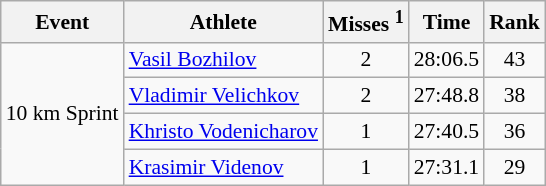<table class="wikitable" style="font-size:90%">
<tr>
<th>Event</th>
<th>Athlete</th>
<th>Misses <sup>1</sup></th>
<th>Time</th>
<th>Rank</th>
</tr>
<tr>
<td rowspan="4">10 km Sprint</td>
<td><a href='#'>Vasil Bozhilov</a></td>
<td align="center">2</td>
<td align="center">28:06.5</td>
<td align="center">43</td>
</tr>
<tr>
<td><a href='#'>Vladimir Velichkov</a></td>
<td align="center">2</td>
<td align="center">27:48.8</td>
<td align="center">38</td>
</tr>
<tr>
<td><a href='#'>Khristo Vodenicharov</a></td>
<td align="center">1</td>
<td align="center">27:40.5</td>
<td align="center">36</td>
</tr>
<tr>
<td><a href='#'>Krasimir Videnov</a></td>
<td align="center">1</td>
<td align="center">27:31.1</td>
<td align="center">29</td>
</tr>
</table>
